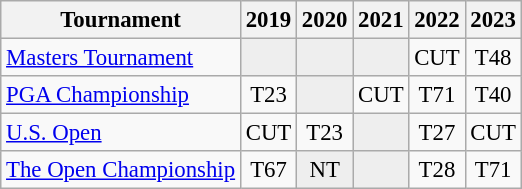<table class="wikitable" style="font-size:95%;text-align:center;">
<tr>
<th>Tournament</th>
<th>2019</th>
<th>2020</th>
<th>2021</th>
<th>2022</th>
<th>2023</th>
</tr>
<tr>
<td align=left><a href='#'>Masters Tournament</a></td>
<td style="background:#eeeeee;"></td>
<td style="background:#eeeeee;"></td>
<td style="background:#eeeeee;"></td>
<td>CUT</td>
<td>T48</td>
</tr>
<tr>
<td align=left><a href='#'>PGA Championship</a></td>
<td>T23</td>
<td style="background:#eeeeee;"></td>
<td>CUT</td>
<td>T71</td>
<td>T40</td>
</tr>
<tr>
<td align=left><a href='#'>U.S. Open</a></td>
<td>CUT</td>
<td>T23</td>
<td style="background:#eeeeee;"></td>
<td>T27</td>
<td>CUT</td>
</tr>
<tr>
<td align=left><a href='#'>The Open Championship</a></td>
<td>T67</td>
<td style="background:#eeeeee;">NT</td>
<td style="background:#eeeeee;"></td>
<td>T28</td>
<td>T71</td>
</tr>
</table>
